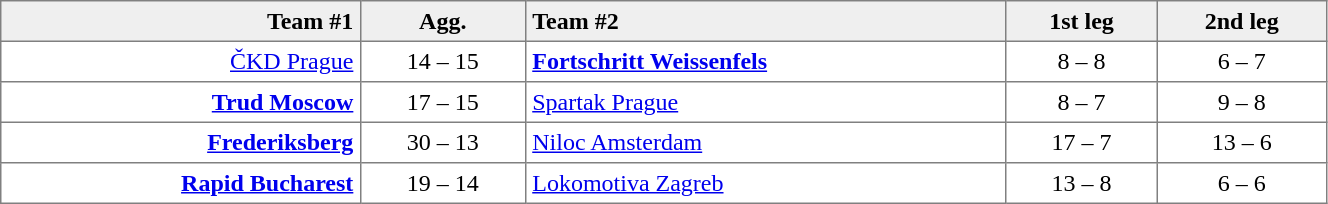<table border=1 cellspacing=0 cellpadding=4 style="border-collapse: collapse;" width=70%>
<tr bgcolor="efefef">
<th align=right>Team #1</th>
<th>Agg.</th>
<th align=left>Team #2</th>
<th>1st leg</th>
<th>2nd leg</th>
</tr>
<tr>
<td align=right><a href='#'>ČKD Prague</a> </td>
<td align=center>14 – 15</td>
<td> <strong><a href='#'>Fortschritt Weissenfels</a></strong></td>
<td align=center>8 – 8</td>
<td align=center>6 – 7</td>
</tr>
<tr>
<td align=right><strong><a href='#'>Trud Moscow</a></strong> </td>
<td align=center>17 – 15</td>
<td> <a href='#'>Spartak Prague</a></td>
<td align=center>8 – 7</td>
<td align=center>9 – 8</td>
</tr>
<tr>
<td align=right><strong><a href='#'>Frederiksberg</a></strong> </td>
<td align=center>30 – 13</td>
<td> <a href='#'>Niloc Amsterdam</a></td>
<td align=center>17 – 7</td>
<td align=center>13 – 6</td>
</tr>
<tr>
<td align=right><strong><a href='#'>Rapid Bucharest</a></strong> </td>
<td align=center>19 – 14</td>
<td> <a href='#'>Lokomotiva Zagreb</a></td>
<td align=center>13 – 8</td>
<td align=center>6 – 6</td>
</tr>
</table>
